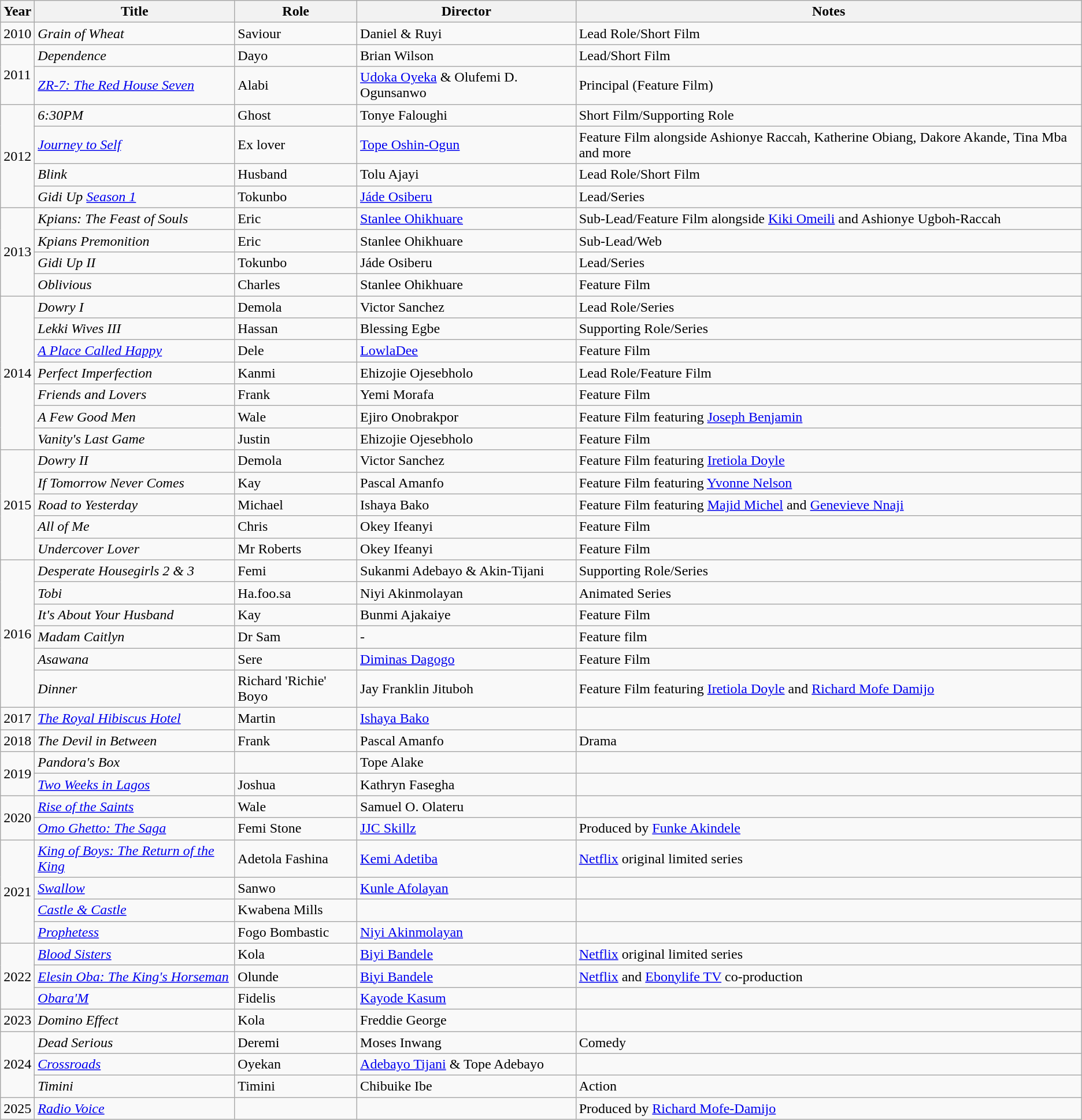<table class="wikitable sortable">
<tr>
<th>Year</th>
<th>Title</th>
<th>Role</th>
<th>Director</th>
<th>Notes</th>
</tr>
<tr>
<td>2010</td>
<td><em>Grain of Wheat</em></td>
<td>Saviour</td>
<td>Daniel & Ruyi</td>
<td>Lead Role/Short Film</td>
</tr>
<tr>
<td rowspan="2">2011</td>
<td><em>Dependence</em></td>
<td>Dayo</td>
<td>Brian Wilson</td>
<td>Lead/Short Film</td>
</tr>
<tr>
<td><em><a href='#'>ZR-7: The Red House Seven</a></em></td>
<td>Alabi</td>
<td><a href='#'>Udoka Oyeka</a> & Olufemi D. Ogunsanwo</td>
<td>Principal (Feature Film)</td>
</tr>
<tr>
<td rowspan="4">2012</td>
<td><em>6:30PM</em></td>
<td>Ghost</td>
<td>Tonye Faloughi</td>
<td>Short Film/Supporting Role</td>
</tr>
<tr>
<td><em><a href='#'>Journey to Self</a></em></td>
<td>Ex lover</td>
<td><a href='#'>Tope Oshin-Ogun</a></td>
<td>Feature Film alongside Ashionye Raccah, Katherine Obiang, Dakore Akande, Tina Mba and more</td>
</tr>
<tr>
<td><em>Blink</em></td>
<td>Husband</td>
<td>Tolu Ajayi</td>
<td>Lead Role/Short Film</td>
</tr>
<tr>
<td><em>Gidi Up <a href='#'>Season 1</a></em></td>
<td>Tokunbo</td>
<td><a href='#'>Jáde Osiberu</a></td>
<td>Lead/Series</td>
</tr>
<tr>
<td rowspan="4">2013</td>
<td><em>Kpians: The Feast of Souls</em></td>
<td>Eric</td>
<td><a href='#'>Stanlee Ohikhuare</a></td>
<td>Sub-Lead/Feature Film alongside <a href='#'>Kiki Omeili</a> and Ashionye Ugboh-Raccah</td>
</tr>
<tr>
<td><em>Kpians Premonition</em></td>
<td>Eric</td>
<td>Stanlee Ohikhuare</td>
<td>Sub-Lead/Web</td>
</tr>
<tr>
<td><em>Gidi Up II</em></td>
<td>Tokunbo</td>
<td>Jáde Osiberu</td>
<td>Lead/Series</td>
</tr>
<tr>
<td><em>Oblivious</em></td>
<td>Charles</td>
<td>Stanlee Ohikhuare</td>
<td>Feature Film</td>
</tr>
<tr>
<td rowspan="7">2014</td>
<td><em>Dowry I</em></td>
<td>Demola</td>
<td>Victor Sanchez</td>
<td>Lead Role/Series</td>
</tr>
<tr>
<td><em>Lekki Wives III</em></td>
<td>Hassan</td>
<td>Blessing Egbe</td>
<td>Supporting Role/Series</td>
</tr>
<tr>
<td><em><a href='#'>A Place Called Happy</a></em></td>
<td>Dele</td>
<td><a href='#'>LowlaDee</a></td>
<td>Feature Film</td>
</tr>
<tr>
<td><em>Perfect Imperfection</em></td>
<td>Kanmi</td>
<td>Ehizojie Ojesebholo</td>
<td>Lead Role/Feature Film</td>
</tr>
<tr>
<td><em>Friends and Lovers</em></td>
<td>Frank</td>
<td>Yemi Morafa</td>
<td>Feature Film</td>
</tr>
<tr>
<td><em>A Few Good Men</em></td>
<td>Wale</td>
<td>Ejiro Onobrakpor</td>
<td>Feature Film featuring <a href='#'>Joseph Benjamin</a></td>
</tr>
<tr>
<td><em>Vanity's Last Game</em></td>
<td>Justin</td>
<td>Ehizojie Ojesebholo</td>
<td>Feature Film</td>
</tr>
<tr>
<td rowspan="5">2015</td>
<td><em>Dowry II</em></td>
<td>Demola</td>
<td>Victor Sanchez</td>
<td>Feature Film featuring <a href='#'>Iretiola Doyle</a></td>
</tr>
<tr>
<td><em>If Tomorrow Never Comes</em></td>
<td>Kay</td>
<td>Pascal Amanfo</td>
<td>Feature Film featuring <a href='#'>Yvonne Nelson</a></td>
</tr>
<tr>
<td><em>Road to Yesterday</em></td>
<td>Michael</td>
<td>Ishaya Bako</td>
<td>Feature Film featuring <a href='#'>Majid Michel</a> and <a href='#'>Genevieve Nnaji</a></td>
</tr>
<tr>
<td><em>All of Me</em></td>
<td>Chris</td>
<td>Okey Ifeanyi</td>
<td>Feature Film</td>
</tr>
<tr>
<td><em>Undercover Lover</em></td>
<td>Mr Roberts</td>
<td>Okey Ifeanyi</td>
<td>Feature Film</td>
</tr>
<tr>
<td rowspan="6">2016</td>
<td><em>Desperate Housegirls	2 & 3</em></td>
<td>Femi</td>
<td>Sukanmi Adebayo & Akin-Tijani</td>
<td>Supporting Role/Series</td>
</tr>
<tr>
<td><em>Tobi</em></td>
<td>Ha.foo.sa</td>
<td>Niyi Akinmolayan</td>
<td>Animated Series</td>
</tr>
<tr>
<td><em>It's About Your Husband</em></td>
<td>Kay</td>
<td>Bunmi Ajakaiye</td>
<td>Feature Film</td>
</tr>
<tr>
<td><em>Madam Caitlyn</em></td>
<td>Dr Sam</td>
<td>-</td>
<td>Feature film</td>
</tr>
<tr>
<td><em>Asawana</em></td>
<td>Sere</td>
<td><a href='#'>Diminas Dagogo</a></td>
<td>Feature Film</td>
</tr>
<tr>
<td><em>Dinner</em></td>
<td>Richard 'Richie' Boyo</td>
<td>Jay Franklin Jituboh</td>
<td>Feature Film featuring <a href='#'>Iretiola Doyle</a> and <a href='#'>Richard Mofe Damijo</a></td>
</tr>
<tr>
<td>2017</td>
<td><em><a href='#'>The Royal Hibiscus Hotel</a></em></td>
<td>Martin</td>
<td><a href='#'>Ishaya Bako</a></td>
<td></td>
</tr>
<tr>
<td>2018</td>
<td><em>The Devil in Between</em></td>
<td>Frank</td>
<td>Pascal Amanfo</td>
<td>Drama</td>
</tr>
<tr>
<td rowspan="2">2019</td>
<td><em>Pandora's Box</em></td>
<td></td>
<td>Tope Alake</td>
<td></td>
</tr>
<tr>
<td><em><a href='#'>Two Weeks in Lagos</a></em></td>
<td>Joshua</td>
<td>Kathryn Fasegha</td>
<td></td>
</tr>
<tr>
<td rowspan="2">2020</td>
<td><em><a href='#'>Rise of the Saints</a></em></td>
<td>Wale</td>
<td>Samuel O. Olateru</td>
<td></td>
</tr>
<tr>
<td><em><a href='#'>Omo Ghetto: The Saga</a></em></td>
<td>Femi Stone</td>
<td><a href='#'>JJC Skillz</a></td>
<td>Produced by <a href='#'>Funke Akindele</a></td>
</tr>
<tr>
<td rowspan="4">2021</td>
<td><em><a href='#'>King of Boys: The Return of the King</a></em></td>
<td>Adetola Fashina</td>
<td><a href='#'>Kemi Adetiba</a></td>
<td><a href='#'>Netflix</a> original limited series</td>
</tr>
<tr>
<td><em><a href='#'>Swallow</a></em></td>
<td>Sanwo</td>
<td><a href='#'>Kunle Afolayan</a></td>
<td></td>
</tr>
<tr>
<td><em><a href='#'>Castle & Castle</a></em></td>
<td>Kwabena Mills</td>
<td></td>
<td></td>
</tr>
<tr>
<td><em><a href='#'>Prophetess</a></em></td>
<td>Fogo Bombastic</td>
<td><a href='#'>Niyi Akinmolayan</a></td>
<td></td>
</tr>
<tr>
<td rowspan="3">2022</td>
<td><a href='#'><em>Blood Sisters</em></a></td>
<td>Kola</td>
<td><a href='#'>Biyi Bandele</a></td>
<td><a href='#'>Netflix</a> original limited series</td>
</tr>
<tr>
<td><em><a href='#'>Elesin Oba: The King's Horseman</a></em></td>
<td>Olunde</td>
<td><a href='#'>Biyi Bandele</a></td>
<td><a href='#'>Netflix</a> and <a href='#'>Ebonylife TV</a> co-production</td>
</tr>
<tr>
<td><em><a href='#'>Obara'M</a></em></td>
<td>Fidelis</td>
<td><a href='#'>Kayode Kasum</a></td>
<td></td>
</tr>
<tr>
<td>2023</td>
<td><em>Domino Effect</em></td>
<td>Kola</td>
<td>Freddie George</td>
<td></td>
</tr>
<tr>
<td rowspan="3">2024</td>
<td><em>Dead Serious</em></td>
<td>Deremi</td>
<td>Moses Inwang</td>
<td>Comedy</td>
</tr>
<tr>
<td><em><a href='#'>Crossroads</a></em></td>
<td>Oyekan</td>
<td><a href='#'>Adebayo Tijani</a> & Tope Adebayo</td>
<td></td>
</tr>
<tr>
<td><em>Timini</em></td>
<td>Timini</td>
<td>Chibuike Ibe</td>
<td>Action</td>
</tr>
<tr>
<td>2025</td>
<td><em><a href='#'>Radio Voice</a></em></td>
<td></td>
<td></td>
<td>Produced by <a href='#'>Richard Mofe-Damijo</a></td>
</tr>
</table>
